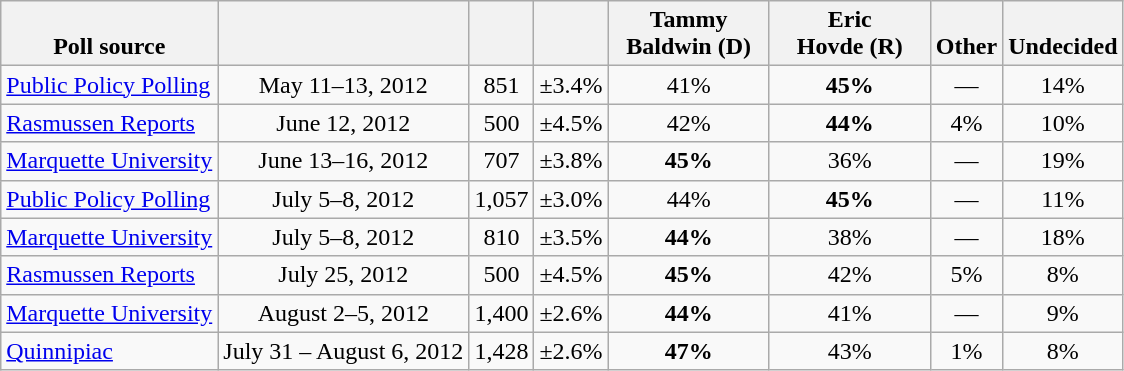<table class="wikitable" style="text-align:center">
<tr style="vertical-align:bottom">
<th>Poll source</th>
<th></th>
<th></th>
<th></th>
<th style="width:100px;">Tammy<br>Baldwin (D)</th>
<th style="width:100px;">Eric<br>Hovde (R)</th>
<th>Other</th>
<th>Undecided</th>
</tr>
<tr>
<td style="text-align:left"><a href='#'>Public Policy Polling</a></td>
<td>May 11–13, 2012</td>
<td>851</td>
<td>±3.4%</td>
<td>41%</td>
<td><strong>45%</strong></td>
<td>—</td>
<td>14%</td>
</tr>
<tr>
<td style="text-align:left"><a href='#'>Rasmussen Reports</a></td>
<td>June 12, 2012</td>
<td>500</td>
<td>±4.5%</td>
<td>42%</td>
<td><strong>44%</strong></td>
<td>4%</td>
<td>10%</td>
</tr>
<tr>
<td style="text-align:left"><a href='#'>Marquette University</a></td>
<td>June 13–16, 2012</td>
<td>707</td>
<td>±3.8%</td>
<td><strong>45%</strong></td>
<td>36%</td>
<td>—</td>
<td>19%</td>
</tr>
<tr>
<td style="text-align:left"><a href='#'>Public Policy Polling</a></td>
<td>July 5–8, 2012</td>
<td>1,057</td>
<td>±3.0%</td>
<td>44%</td>
<td><strong>45%</strong></td>
<td>—</td>
<td>11%</td>
</tr>
<tr>
<td style="text-align:left"><a href='#'>Marquette University</a></td>
<td>July 5–8, 2012</td>
<td>810</td>
<td>±3.5%</td>
<td><strong>44%</strong></td>
<td>38%</td>
<td>—</td>
<td>18%</td>
</tr>
<tr>
<td style="text-align:left"><a href='#'>Rasmussen Reports</a></td>
<td>July 25, 2012</td>
<td>500</td>
<td>±4.5%</td>
<td><strong>45%</strong></td>
<td>42%</td>
<td>5%</td>
<td>8%</td>
</tr>
<tr>
<td style="text-align:left"><a href='#'>Marquette University</a></td>
<td>August 2–5, 2012</td>
<td>1,400</td>
<td>±2.6%</td>
<td><strong>44%</strong></td>
<td>41%</td>
<td>—</td>
<td>9%</td>
</tr>
<tr>
<td style="text-align:left"><a href='#'>Quinnipiac</a></td>
<td>July 31 – August 6, 2012</td>
<td>1,428</td>
<td>±2.6%</td>
<td><strong>47%</strong></td>
<td>43%</td>
<td>1%</td>
<td>8%</td>
</tr>
</table>
